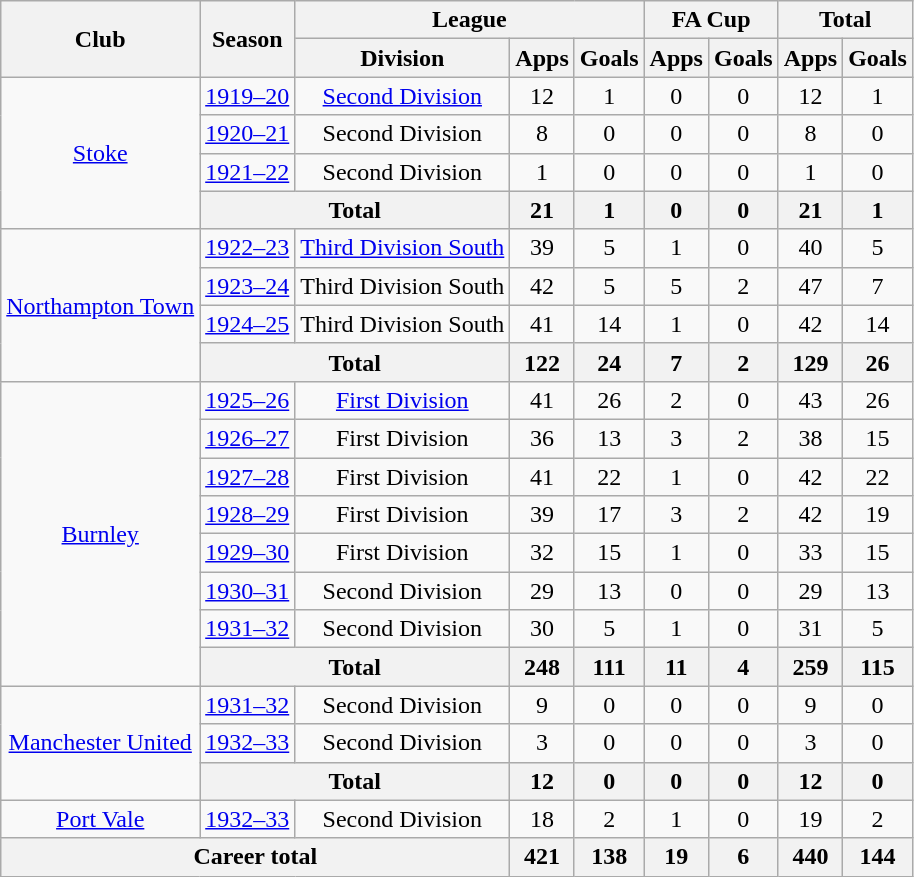<table class="wikitable" style="text-align:center">
<tr>
<th rowspan="2">Club</th>
<th rowspan="2">Season</th>
<th colspan="3">League</th>
<th colspan="2">FA Cup</th>
<th colspan="2">Total</th>
</tr>
<tr>
<th>Division</th>
<th>Apps</th>
<th>Goals</th>
<th>Apps</th>
<th>Goals</th>
<th>Apps</th>
<th>Goals</th>
</tr>
<tr>
<td rowspan="4"><a href='#'>Stoke</a></td>
<td><a href='#'>1919–20</a></td>
<td><a href='#'>Second Division</a></td>
<td>12</td>
<td>1</td>
<td>0</td>
<td>0</td>
<td>12</td>
<td>1</td>
</tr>
<tr>
<td><a href='#'>1920–21</a></td>
<td>Second Division</td>
<td>8</td>
<td>0</td>
<td>0</td>
<td>0</td>
<td>8</td>
<td>0</td>
</tr>
<tr>
<td><a href='#'>1921–22</a></td>
<td>Second Division</td>
<td>1</td>
<td>0</td>
<td>0</td>
<td>0</td>
<td>1</td>
<td>0</td>
</tr>
<tr>
<th colspan="2">Total</th>
<th>21</th>
<th>1</th>
<th>0</th>
<th>0</th>
<th>21</th>
<th>1</th>
</tr>
<tr>
<td rowspan="4"><a href='#'>Northampton Town</a></td>
<td><a href='#'>1922–23</a></td>
<td><a href='#'>Third Division South</a></td>
<td>39</td>
<td>5</td>
<td>1</td>
<td>0</td>
<td>40</td>
<td>5</td>
</tr>
<tr>
<td><a href='#'>1923–24</a></td>
<td>Third Division South</td>
<td>42</td>
<td>5</td>
<td>5</td>
<td>2</td>
<td>47</td>
<td>7</td>
</tr>
<tr>
<td><a href='#'>1924–25</a></td>
<td>Third Division South</td>
<td>41</td>
<td>14</td>
<td>1</td>
<td>0</td>
<td>42</td>
<td>14</td>
</tr>
<tr>
<th colspan="2">Total</th>
<th>122</th>
<th>24</th>
<th>7</th>
<th>2</th>
<th>129</th>
<th>26</th>
</tr>
<tr>
<td rowspan="8"><a href='#'>Burnley</a></td>
<td><a href='#'>1925–26</a></td>
<td><a href='#'>First Division</a></td>
<td>41</td>
<td>26</td>
<td>2</td>
<td>0</td>
<td>43</td>
<td>26</td>
</tr>
<tr>
<td><a href='#'>1926–27</a></td>
<td>First Division</td>
<td>36</td>
<td>13</td>
<td>3</td>
<td>2</td>
<td>38</td>
<td>15</td>
</tr>
<tr>
<td><a href='#'>1927–28</a></td>
<td>First Division</td>
<td>41</td>
<td>22</td>
<td>1</td>
<td>0</td>
<td>42</td>
<td>22</td>
</tr>
<tr>
<td><a href='#'>1928–29</a></td>
<td>First Division</td>
<td>39</td>
<td>17</td>
<td>3</td>
<td>2</td>
<td>42</td>
<td>19</td>
</tr>
<tr>
<td><a href='#'>1929–30</a></td>
<td>First Division</td>
<td>32</td>
<td>15</td>
<td>1</td>
<td>0</td>
<td>33</td>
<td>15</td>
</tr>
<tr>
<td><a href='#'>1930–31</a></td>
<td>Second Division</td>
<td>29</td>
<td>13</td>
<td>0</td>
<td>0</td>
<td>29</td>
<td>13</td>
</tr>
<tr>
<td><a href='#'>1931–32</a></td>
<td>Second Division</td>
<td>30</td>
<td>5</td>
<td>1</td>
<td>0</td>
<td>31</td>
<td>5</td>
</tr>
<tr>
<th colspan="2">Total</th>
<th>248</th>
<th>111</th>
<th>11</th>
<th>4</th>
<th>259</th>
<th>115</th>
</tr>
<tr>
<td rowspan="3"><a href='#'>Manchester United</a></td>
<td><a href='#'>1931–32</a></td>
<td>Second Division</td>
<td>9</td>
<td>0</td>
<td>0</td>
<td>0</td>
<td>9</td>
<td>0</td>
</tr>
<tr>
<td><a href='#'>1932–33</a></td>
<td>Second Division</td>
<td>3</td>
<td>0</td>
<td>0</td>
<td>0</td>
<td>3</td>
<td>0</td>
</tr>
<tr>
<th colspan="2">Total</th>
<th>12</th>
<th>0</th>
<th>0</th>
<th>0</th>
<th>12</th>
<th>0</th>
</tr>
<tr>
<td><a href='#'>Port Vale</a></td>
<td><a href='#'>1932–33</a></td>
<td>Second Division</td>
<td>18</td>
<td>2</td>
<td>1</td>
<td>0</td>
<td>19</td>
<td>2</td>
</tr>
<tr>
<th colspan="3">Career total</th>
<th>421</th>
<th>138</th>
<th>19</th>
<th>6</th>
<th>440</th>
<th>144</th>
</tr>
</table>
